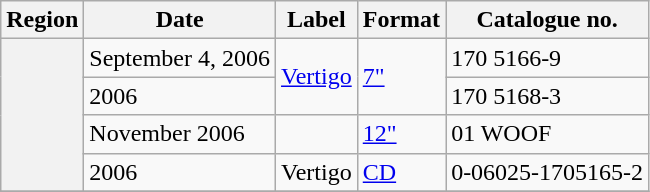<table class="wikitable plainrowheaders">
<tr>
<th scope="col">Region</th>
<th scope="col">Date</th>
<th scope="col">Label</th>
<th scope="col">Format</th>
<th scope="col">Catalogue no.</th>
</tr>
<tr>
<th scope="row" rowspan="4"></th>
<td>September 4, 2006</td>
<td rowspan="2"><a href='#'>Vertigo</a></td>
<td rowspan="2"><a href='#'>7"</a></td>
<td>170 5166-9</td>
</tr>
<tr>
<td>2006</td>
<td>170 5168-3</td>
</tr>
<tr>
<td>November 2006</td>
<td></td>
<td><a href='#'>12"</a></td>
<td>01 WOOF</td>
</tr>
<tr>
<td>2006</td>
<td>Vertigo</td>
<td><a href='#'>CD</a></td>
<td>0-06025-1705165-2</td>
</tr>
<tr>
</tr>
</table>
